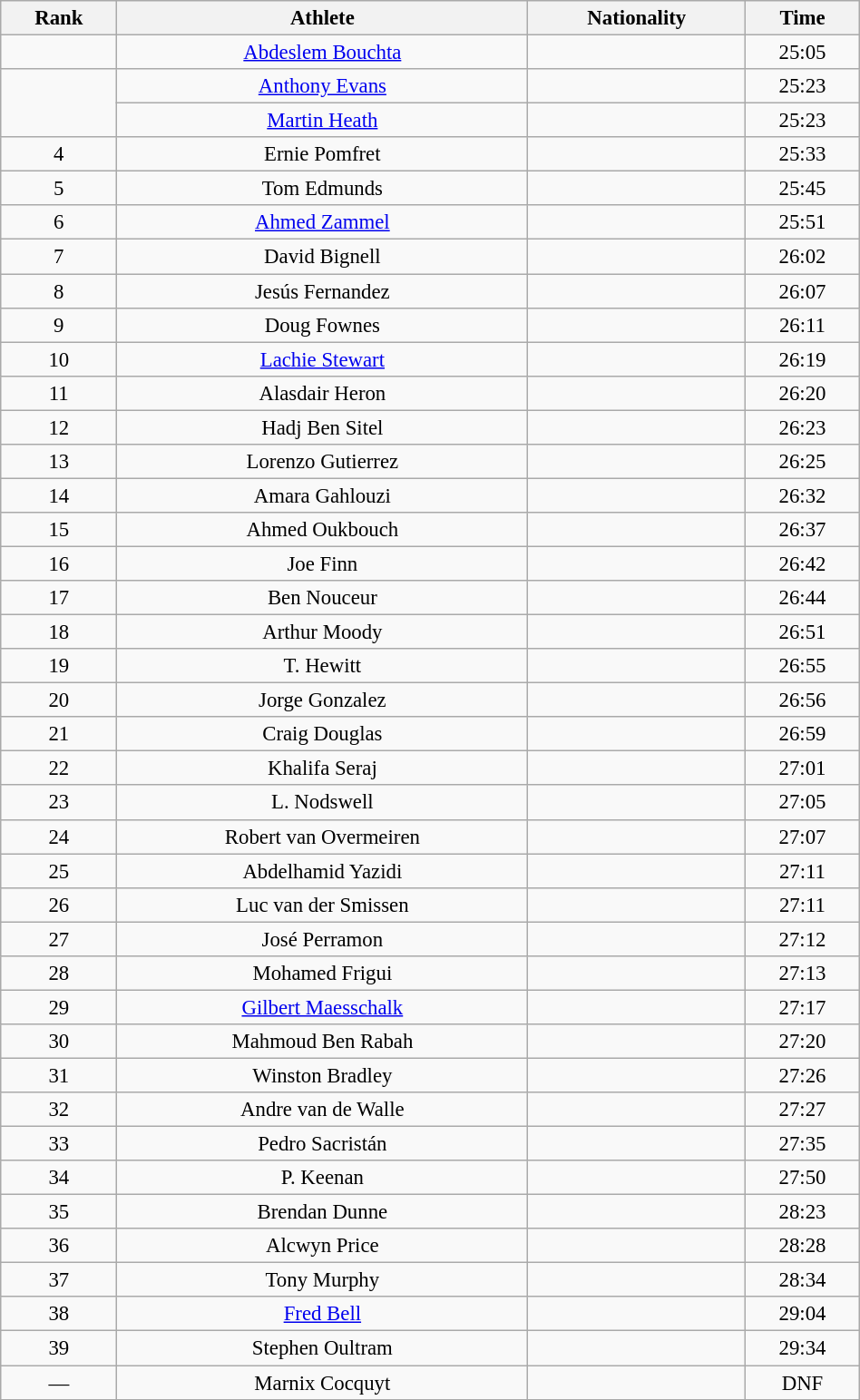<table class="wikitable sortable" style=" text-align:center; font-size:95%;" width="50%">
<tr>
<th>Rank</th>
<th>Athlete</th>
<th>Nationality</th>
<th>Time</th>
</tr>
<tr>
<td align=center></td>
<td><a href='#'>Abdeslem Bouchta</a></td>
<td></td>
<td>25:05</td>
</tr>
<tr>
<td rowspan = 2 align=center></td>
<td><a href='#'>Anthony Evans</a></td>
<td></td>
<td>25:23</td>
</tr>
<tr>
<td><a href='#'>Martin Heath</a></td>
<td></td>
<td>25:23</td>
</tr>
<tr>
<td align=center>4</td>
<td>Ernie Pomfret</td>
<td></td>
<td>25:33</td>
</tr>
<tr>
<td align=center>5</td>
<td>Tom Edmunds</td>
<td></td>
<td>25:45</td>
</tr>
<tr>
<td align=center>6</td>
<td><a href='#'>Ahmed Zammel</a></td>
<td></td>
<td>25:51</td>
</tr>
<tr>
<td align=center>7</td>
<td>David Bignell</td>
<td></td>
<td>26:02</td>
</tr>
<tr>
<td align=center>8</td>
<td>Jesús Fernandez</td>
<td></td>
<td>26:07</td>
</tr>
<tr |1945>
<td align=center>9</td>
<td>Doug Fownes</td>
<td></td>
<td>26:11</td>
</tr>
<tr>
<td align=center>10</td>
<td><a href='#'>Lachie Stewart</a></td>
<td></td>
<td>26:19</td>
</tr>
<tr>
<td align=center>11</td>
<td>Alasdair Heron</td>
<td></td>
<td>26:20</td>
</tr>
<tr>
<td align=center>12</td>
<td>Hadj Ben Sitel</td>
<td></td>
<td>26:23</td>
</tr>
<tr>
<td align=center>13</td>
<td>Lorenzo Gutierrez</td>
<td></td>
<td>26:25</td>
</tr>
<tr>
<td align=center>14</td>
<td>Amara Gahlouzi</td>
<td></td>
<td>26:32</td>
</tr>
<tr>
<td align=center>15</td>
<td>Ahmed Oukbouch</td>
<td></td>
<td>26:37</td>
</tr>
<tr>
<td align=center>16</td>
<td>Joe Finn</td>
<td></td>
<td>26:42</td>
</tr>
<tr>
<td align=center>17</td>
<td>Ben Nouceur</td>
<td></td>
<td>26:44</td>
</tr>
<tr>
<td align=center>18</td>
<td>Arthur Moody</td>
<td></td>
<td>26:51</td>
</tr>
<tr>
<td align=center>19</td>
<td>T. Hewitt</td>
<td></td>
<td>26:55</td>
</tr>
<tr>
<td align=center>20</td>
<td>Jorge Gonzalez</td>
<td></td>
<td>26:56</td>
</tr>
<tr>
<td align=center>21</td>
<td>Craig Douglas</td>
<td></td>
<td>26:59</td>
</tr>
<tr>
<td align=center>22</td>
<td>Khalifa Seraj</td>
<td></td>
<td>27:01</td>
</tr>
<tr>
<td align=center>23</td>
<td>L. Nodswell</td>
<td></td>
<td>27:05</td>
</tr>
<tr>
<td align=center>24</td>
<td>Robert van Overmeiren</td>
<td></td>
<td>27:07</td>
</tr>
<tr>
<td align=center>25</td>
<td>Abdelhamid Yazidi</td>
<td></td>
<td>27:11</td>
</tr>
<tr>
<td align=center>26</td>
<td>Luc van der Smissen</td>
<td></td>
<td>27:11</td>
</tr>
<tr>
<td align=center>27</td>
<td>José Perramon</td>
<td></td>
<td>27:12</td>
</tr>
<tr>
<td align=center>28</td>
<td>Mohamed Frigui</td>
<td></td>
<td>27:13</td>
</tr>
<tr>
<td align=center>29</td>
<td><a href='#'>Gilbert Maesschalk</a></td>
<td></td>
<td>27:17</td>
</tr>
<tr>
<td align=center>30</td>
<td>Mahmoud Ben Rabah</td>
<td></td>
<td>27:20</td>
</tr>
<tr>
<td align=center>31</td>
<td>Winston Bradley</td>
<td></td>
<td>27:26</td>
</tr>
<tr>
<td align=center>32</td>
<td>Andre van de Walle</td>
<td></td>
<td>27:27</td>
</tr>
<tr>
<td align=center>33</td>
<td>Pedro Sacristán</td>
<td></td>
<td>27:35</td>
</tr>
<tr>
<td align=center>34</td>
<td>P. Keenan</td>
<td></td>
<td>27:50</td>
</tr>
<tr>
<td align=center>35</td>
<td>Brendan Dunne</td>
<td></td>
<td>28:23</td>
</tr>
<tr>
<td align=center>36</td>
<td>Alcwyn Price</td>
<td></td>
<td>28:28</td>
</tr>
<tr>
<td align=center>37</td>
<td>Tony Murphy</td>
<td></td>
<td>28:34</td>
</tr>
<tr>
<td align=center>38</td>
<td><a href='#'>Fred Bell</a></td>
<td></td>
<td>29:04</td>
</tr>
<tr>
<td align=center>39</td>
<td>Stephen Oultram</td>
<td></td>
<td>29:34</td>
</tr>
<tr>
<td align=center>—</td>
<td>Marnix Cocquyt</td>
<td></td>
<td>DNF</td>
</tr>
</table>
